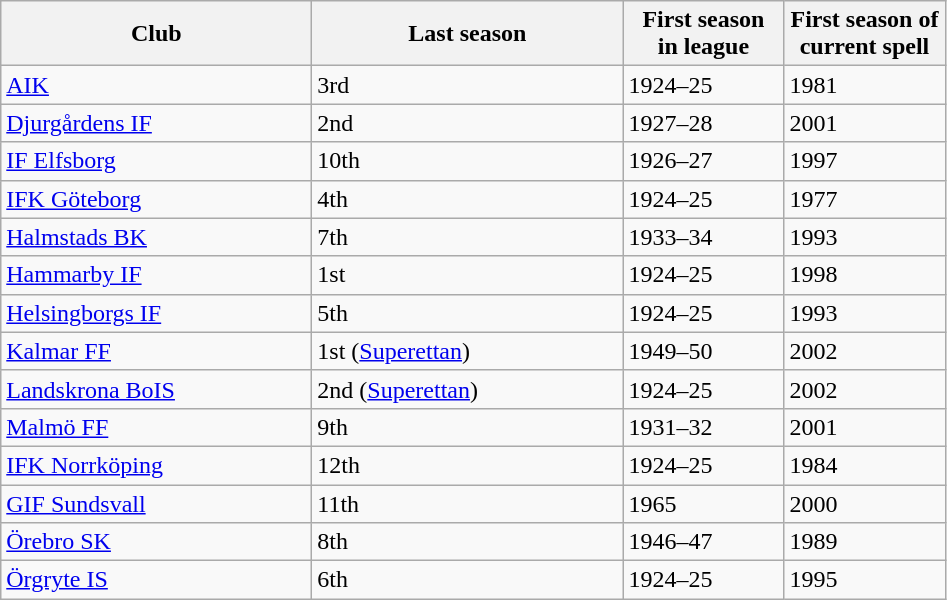<table class="wikitable">
<tr>
<th style="width: 200px;">Club</th>
<th style="width: 200px;">Last season</th>
<th style="width: 100px;">First season<br>in league</th>
<th style="width: 100px;">First season of<br>current spell</th>
</tr>
<tr>
<td><a href='#'>AIK</a></td>
<td>3rd</td>
<td>1924–25</td>
<td>1981</td>
</tr>
<tr>
<td><a href='#'>Djurgårdens IF</a></td>
<td>2nd</td>
<td>1927–28</td>
<td>2001</td>
</tr>
<tr>
<td><a href='#'>IF Elfsborg</a></td>
<td>10th</td>
<td>1926–27</td>
<td>1997</td>
</tr>
<tr>
<td><a href='#'>IFK Göteborg</a></td>
<td>4th</td>
<td>1924–25</td>
<td>1977</td>
</tr>
<tr>
<td><a href='#'>Halmstads BK</a></td>
<td>7th</td>
<td>1933–34</td>
<td>1993</td>
</tr>
<tr>
<td><a href='#'>Hammarby IF</a></td>
<td>1st</td>
<td>1924–25</td>
<td>1998</td>
</tr>
<tr>
<td><a href='#'>Helsingborgs IF</a></td>
<td>5th</td>
<td>1924–25</td>
<td>1993</td>
</tr>
<tr>
<td><a href='#'>Kalmar FF</a></td>
<td>1st (<a href='#'>Superettan</a>)</td>
<td>1949–50</td>
<td>2002</td>
</tr>
<tr>
<td><a href='#'>Landskrona BoIS</a></td>
<td>2nd (<a href='#'>Superettan</a>)</td>
<td>1924–25</td>
<td>2002</td>
</tr>
<tr>
<td><a href='#'>Malmö FF</a></td>
<td>9th</td>
<td>1931–32</td>
<td>2001</td>
</tr>
<tr>
<td><a href='#'>IFK Norrköping</a></td>
<td>12th</td>
<td>1924–25</td>
<td>1984</td>
</tr>
<tr>
<td><a href='#'>GIF Sundsvall</a></td>
<td>11th</td>
<td>1965</td>
<td>2000</td>
</tr>
<tr>
<td><a href='#'>Örebro SK</a></td>
<td>8th</td>
<td>1946–47</td>
<td>1989</td>
</tr>
<tr>
<td><a href='#'>Örgryte IS</a></td>
<td>6th</td>
<td>1924–25</td>
<td>1995</td>
</tr>
</table>
